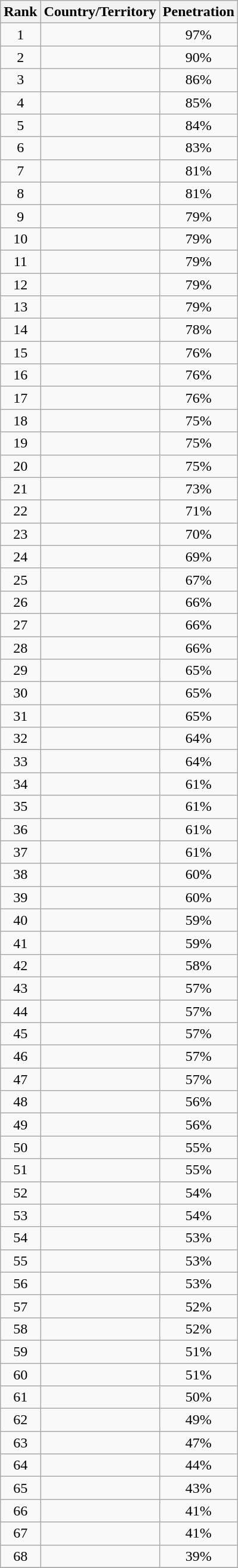<table class="wikitable sortable" style="font-size: 100%; text-align: center; width: 15%;">
<tr>
<th>Rank</th>
<th>Country/Territory</th>
<th>Penetration</th>
</tr>
<tr>
<td>1</td>
<td style="text-align: left"></td>
<td>97%</td>
</tr>
<tr>
<td>2</td>
<td style="text-align: left"></td>
<td>90%</td>
</tr>
<tr>
<td>3</td>
<td style="text-align: left"></td>
<td>86%</td>
</tr>
<tr>
<td>4</td>
<td style="text-align: left"></td>
<td>85%</td>
</tr>
<tr>
<td>5</td>
<td style="text-align: left"></td>
<td>84%</td>
</tr>
<tr>
<td>6</td>
<td style="text-align: left"></td>
<td>83%</td>
</tr>
<tr>
<td>7</td>
<td style="text-align: left"></td>
<td>81%</td>
</tr>
<tr>
<td>8</td>
<td style="text-align: left"></td>
<td>81%</td>
</tr>
<tr>
<td>9</td>
<td style="text-align: left"></td>
<td>79%</td>
</tr>
<tr>
<td>10</td>
<td style="text-align: left"></td>
<td>79%</td>
</tr>
<tr>
<td>11</td>
<td style="text-align: left"></td>
<td>79%</td>
</tr>
<tr>
<td>12</td>
<td style="text-align: left"></td>
<td>79%</td>
</tr>
<tr>
<td>13</td>
<td style="text-align: left"></td>
<td>79%</td>
</tr>
<tr>
<td>14</td>
<td style="text-align: left"></td>
<td>78%</td>
</tr>
<tr>
<td>15</td>
<td style="text-align: left"></td>
<td>76%</td>
</tr>
<tr>
<td>16</td>
<td style="text-align: left"></td>
<td>76%</td>
</tr>
<tr>
<td>17</td>
<td style="text-align: left"></td>
<td>76%</td>
</tr>
<tr>
<td>18</td>
<td style="text-align: left"></td>
<td>75%</td>
</tr>
<tr>
<td>19</td>
<td style="text-align: left"></td>
<td>75%</td>
</tr>
<tr>
<td>20</td>
<td style="text-align: left"></td>
<td>75%</td>
</tr>
<tr>
<td>21</td>
<td style="text-align: left"></td>
<td>73%</td>
</tr>
<tr>
<td>22</td>
<td style="text-align: left"></td>
<td>71%</td>
</tr>
<tr>
<td>23</td>
<td style="text-align: left"></td>
<td>70%</td>
</tr>
<tr>
<td>24</td>
<td style="text-align: left"></td>
<td>69%</td>
</tr>
<tr>
<td>25</td>
<td style="text-align: left"></td>
<td>67%</td>
</tr>
<tr>
<td>26</td>
<td style="text-align: left"></td>
<td>66%</td>
</tr>
<tr>
<td>27</td>
<td style="text-align: left"></td>
<td>66%</td>
</tr>
<tr>
<td>28</td>
<td style="text-align: left"></td>
<td>66%</td>
</tr>
<tr>
<td>29</td>
<td style="text-align: left"></td>
<td>65%</td>
</tr>
<tr>
<td>30</td>
<td style="text-align: left"></td>
<td>65%</td>
</tr>
<tr>
<td>31</td>
<td style="text-align: left"></td>
<td>65%</td>
</tr>
<tr>
<td>32</td>
<td style="text-align: left"></td>
<td>64%</td>
</tr>
<tr>
<td>33</td>
<td style="text-align: left"></td>
<td>64%</td>
</tr>
<tr>
<td>34</td>
<td style="text-align: left"></td>
<td>61%</td>
</tr>
<tr>
<td>35</td>
<td style="text-align: left"></td>
<td>61%</td>
</tr>
<tr>
<td>36</td>
<td style="text-align: left"></td>
<td>61%</td>
</tr>
<tr>
<td>37</td>
<td style="text-align: left"></td>
<td>61%</td>
</tr>
<tr>
<td>38</td>
<td style="text-align: left"></td>
<td>60%</td>
</tr>
<tr>
<td>39</td>
<td style="text-align: left"></td>
<td>60%</td>
</tr>
<tr>
<td>40</td>
<td style="text-align: left"></td>
<td>59%</td>
</tr>
<tr>
<td>41</td>
<td style="text-align: left"></td>
<td>59%</td>
</tr>
<tr>
<td>42</td>
<td style="text-align: left"></td>
<td>58%</td>
</tr>
<tr>
<td>43</td>
<td style="text-align: left"></td>
<td>57%</td>
</tr>
<tr>
<td>44</td>
<td style="text-align: left"></td>
<td>57%</td>
</tr>
<tr>
<td>45</td>
<td style="text-align: left"></td>
<td>57%</td>
</tr>
<tr>
<td>46</td>
<td style="text-align: left"></td>
<td>57%</td>
</tr>
<tr>
<td>47</td>
<td style="text-align: left"></td>
<td>57%</td>
</tr>
<tr>
<td>48</td>
<td style="text-align: left"></td>
<td>56%</td>
</tr>
<tr>
<td>49</td>
<td style="text-align: left"></td>
<td>56%</td>
</tr>
<tr>
<td>50</td>
<td style="text-align: left"></td>
<td>55%</td>
</tr>
<tr>
<td>51</td>
<td style="text-align: left"></td>
<td>55%</td>
</tr>
<tr>
<td>52</td>
<td style="text-align: left"></td>
<td>54%</td>
</tr>
<tr>
<td>53</td>
<td style="text-align: left"></td>
<td>54%</td>
</tr>
<tr>
<td>54</td>
<td style="text-align: left"></td>
<td>53%</td>
</tr>
<tr>
<td>55</td>
<td style="text-align: left"></td>
<td>53%</td>
</tr>
<tr>
<td>56</td>
<td style="text-align: left"></td>
<td>53%</td>
</tr>
<tr>
<td>57</td>
<td style="text-align: left"></td>
<td>52%</td>
</tr>
<tr>
<td>58</td>
<td style="text-align: left"></td>
<td>52%</td>
</tr>
<tr>
<td>59</td>
<td style="text-align: left"></td>
<td>51%</td>
</tr>
<tr>
<td>60</td>
<td style="text-align: left"></td>
<td>51%</td>
</tr>
<tr>
<td>61</td>
<td style="text-align: left"></td>
<td>50%</td>
</tr>
<tr>
<td>62</td>
<td style="text-align: left"></td>
<td>49%</td>
</tr>
<tr>
<td>63</td>
<td style="text-align: left"></td>
<td>47%</td>
</tr>
<tr>
<td>64</td>
<td style="text-align: left"></td>
<td>44%</td>
</tr>
<tr>
<td>65</td>
<td style="text-align: left"></td>
<td>43%</td>
</tr>
<tr>
<td>66</td>
<td style="text-align: left"></td>
<td>41%</td>
</tr>
<tr>
<td>67</td>
<td style="text-align: left"></td>
<td>41%</td>
</tr>
<tr>
<td>68</td>
<td style="text-align: left"></td>
<td>39%</td>
</tr>
<tr>
</tr>
</table>
